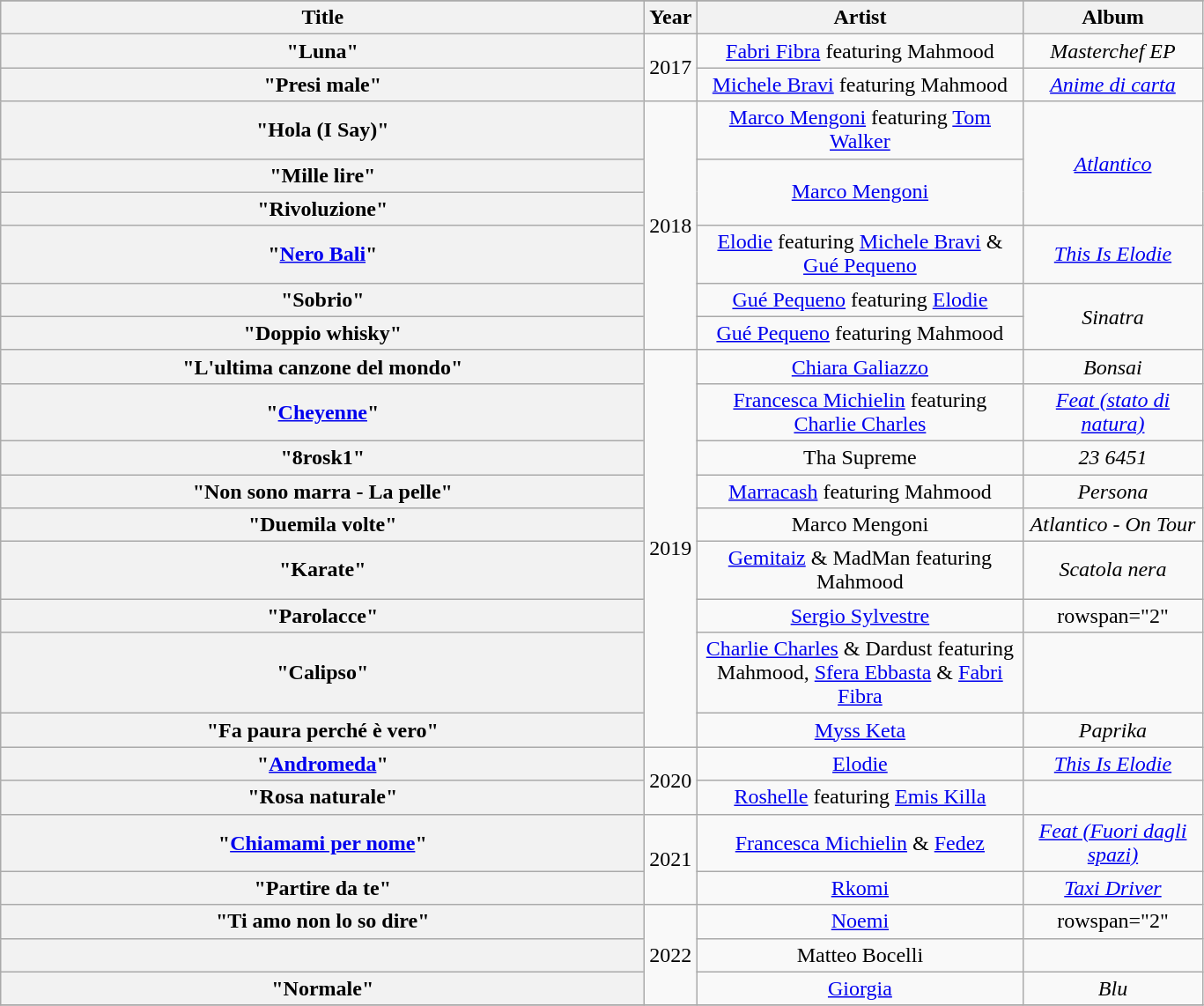<table class="wikitable plainrowheaders" style="text-align:center;">
<tr>
</tr>
<tr>
<th style="width:30em;">Title</th>
<th style="width:1em;">Year</th>
<th style="width:15em;">Artist</th>
<th style="width:8em;">Album</th>
</tr>
<tr>
<th scope="row">"Luna"<br></th>
<td rowspan="2">2017</td>
<td><a href='#'>Fabri Fibra</a> featuring Mahmood</td>
<td><em>Masterchef EP</em></td>
</tr>
<tr>
<th scope="row">"Presi male"<br></th>
<td><a href='#'>Michele Bravi</a> featuring Mahmood</td>
<td><em><a href='#'>Anime di carta</a></em></td>
</tr>
<tr>
<th scope="row">"Hola (I Say)"<br></th>
<td rowspan="6">2018</td>
<td><a href='#'>Marco Mengoni</a> featuring <a href='#'>Tom Walker</a></td>
<td rowspan="3"><em><a href='#'>Atlantico</a></em></td>
</tr>
<tr>
<th scope="row">"Mille lire"<br></th>
<td rowspan="2"><a href='#'>Marco Mengoni</a></td>
</tr>
<tr>
<th scope="row">"Rivoluzione"<br></th>
</tr>
<tr>
<th scope="row">"<a href='#'>Nero Bali</a>"<br></th>
<td><a href='#'>Elodie</a> featuring  <a href='#'>Michele Bravi</a> & <a href='#'>Gué Pequeno</a></td>
<td><em><a href='#'>This Is Elodie</a></em></td>
</tr>
<tr>
<th scope="row">"Sobrio"<br></th>
<td><a href='#'>Gué Pequeno</a> featuring <a href='#'>Elodie</a></td>
<td rowspan="2"><em>Sinatra</em></td>
</tr>
<tr>
<th scope="row">"Doppio whisky"<br></th>
<td><a href='#'>Gué Pequeno</a> featuring Mahmood</td>
</tr>
<tr>
<th scope="row">"L'ultima canzone del mondo"<br></th>
<td rowspan="9">2019</td>
<td><a href='#'>Chiara Galiazzo</a></td>
<td><em>Bonsai</em></td>
</tr>
<tr>
<th scope="row">"<a href='#'>Cheyenne</a>"<br></th>
<td><a href='#'>Francesca Michielin</a> featuring <a href='#'>Charlie Charles</a></td>
<td><em><a href='#'>Feat (stato di natura)</a></em></td>
</tr>
<tr>
<th scope="row">"8rosk1"<br></th>
<td>Tha Supreme</td>
<td><em>23 6451</em></td>
</tr>
<tr>
<th scope="row">"Non sono marra - La pelle"<br></th>
<td><a href='#'>Marracash</a> featuring Mahmood</td>
<td><em>Persona</em></td>
</tr>
<tr>
<th scope="row">"Duemila volte"<br></th>
<td>Marco Mengoni</td>
<td><em>Atlantico - On Tour</em></td>
</tr>
<tr>
<th scope="row">"Karate"<br></th>
<td><a href='#'>Gemitaiz</a> & MadMan featuring Mahmood</td>
<td><em>Scatola nera</em></td>
</tr>
<tr>
<th scope="row">"Parolacce"<br></th>
<td><a href='#'>Sergio Sylvestre</a></td>
<td>rowspan="2" </td>
</tr>
<tr>
<th scope="row">"Calipso"<br></th>
<td><a href='#'>Charlie Charles</a> & Dardust featuring Mahmood, <a href='#'>Sfera Ebbasta</a> & <a href='#'>Fabri Fibra</a></td>
</tr>
<tr>
<th scope="row">"Fa paura perché è vero"<br></th>
<td><a href='#'>Myss Keta</a></td>
<td><em>Paprika</em></td>
</tr>
<tr>
<th scope="row">"<a href='#'>Andromeda</a>"<br></th>
<td rowspan="2">2020</td>
<td><a href='#'>Elodie</a></td>
<td><em><a href='#'>This Is Elodie</a></em></td>
</tr>
<tr>
<th scope="row">"Rosa naturale"<br></th>
<td><a href='#'>Roshelle</a> featuring <a href='#'>Emis Killa</a></td>
<td></td>
</tr>
<tr>
<th scope="row">"<a href='#'>Chiamami per nome</a>"<br></th>
<td rowspan="2">2021</td>
<td><a href='#'>Francesca Michielin</a> & <a href='#'>Fedez</a></td>
<td><em><a href='#'>Feat (Fuori dagli spazi)</a></em></td>
</tr>
<tr>
<th scope="row">"Partire da te"<br></th>
<td><a href='#'>Rkomi</a></td>
<td><em><a href='#'>Taxi Driver</a></em></td>
</tr>
<tr>
<th scope="row">"Ti amo non lo so dire"<br></th>
<td rowspan="3">2022</td>
<td><a href='#'>Noemi</a></td>
<td>rowspan="2" </td>
</tr>
<tr>
<th scope="row"></th>
<td>Matteo Bocelli</td>
</tr>
<tr>
<th scope="row">"Normale"<br></th>
<td><a href='#'>Giorgia</a></td>
<td><em>Blu</em></td>
</tr>
<tr>
</tr>
</table>
